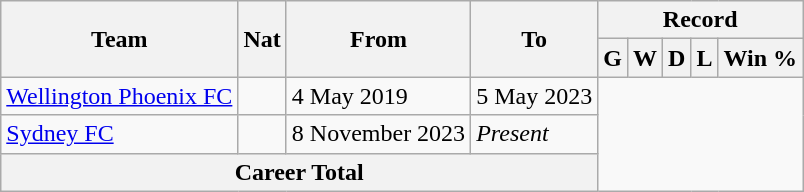<table class="wikitable" style="text-align: center">
<tr>
<th rowspan="2">Team</th>
<th rowspan="2">Nat</th>
<th rowspan="2">From</th>
<th rowspan="2">To</th>
<th colspan="5">Record</th>
</tr>
<tr>
<th>G</th>
<th>W</th>
<th>D</th>
<th>L</th>
<th>Win %</th>
</tr>
<tr>
<td align=left><a href='#'>Wellington Phoenix FC</a></td>
<td></td>
<td align=left>4 May 2019</td>
<td align=left>5 May 2023<br></td>
</tr>
<tr>
<td align=left><a href='#'>Sydney FC</a></td>
<td></td>
<td align=left>8 November 2023</td>
<td align=left><em>Present</em><br></td>
</tr>
<tr>
<th colspan="4">Career Total<br></th>
</tr>
</table>
